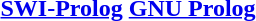<table>
<tr>
<th><a href='#'>SWI-Prolog</a></th>
<th><a href='#'>GNU Prolog</a></th>
</tr>
<tr>
<td></td>
<td></td>
</tr>
</table>
